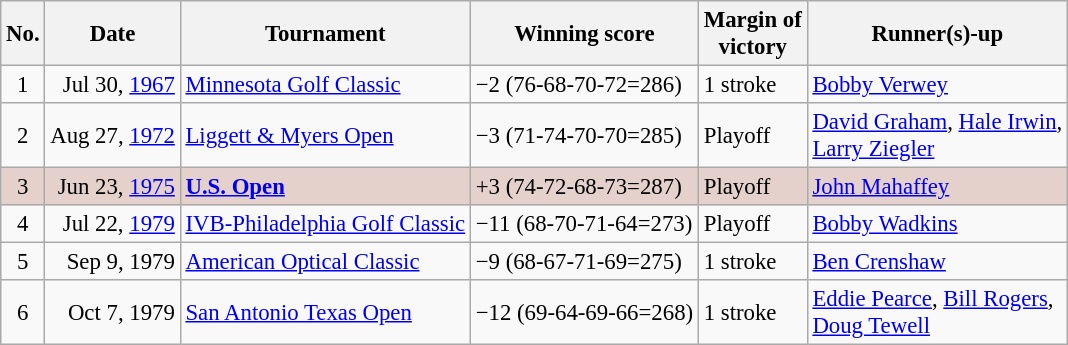<table class="wikitable" style="font-size:95%;">
<tr>
<th>No.</th>
<th>Date</th>
<th>Tournament</th>
<th>Winning score</th>
<th>Margin of<br>victory</th>
<th>Runner(s)-up</th>
</tr>
<tr>
<td align=center>1</td>
<td align=right>Jul 30, <a href='#'>1967</a></td>
<td><a href='#'>Minnesota Golf Classic</a></td>
<td>−2 (76-68-70-72=286)</td>
<td>1 stroke</td>
<td> <a href='#'>Bobby Verwey</a></td>
</tr>
<tr>
<td align=center>2</td>
<td align=right>Aug 27, <a href='#'>1972</a></td>
<td><a href='#'>Liggett & Myers Open</a></td>
<td>−3 (71-74-70-70=285)</td>
<td>Playoff</td>
<td> <a href='#'>David Graham</a>,  <a href='#'>Hale Irwin</a>,<br> <a href='#'>Larry Ziegler</a></td>
</tr>
<tr style="background:#e5d1cb;">
<td align=center>3</td>
<td align=right>Jun 23, <a href='#'>1975</a></td>
<td><strong><a href='#'>U.S. Open</a></strong></td>
<td>+3 (74-72-68-73=287)</td>
<td>Playoff</td>
<td> <a href='#'>John Mahaffey</a></td>
</tr>
<tr>
<td align=center>4</td>
<td align=right>Jul 22, <a href='#'>1979</a></td>
<td><a href='#'>IVB-Philadelphia Golf Classic</a></td>
<td>−11 (68-70-71-64=273)</td>
<td>Playoff</td>
<td> <a href='#'>Bobby Wadkins</a></td>
</tr>
<tr>
<td align=center>5</td>
<td align=right>Sep 9, 1979</td>
<td><a href='#'>American Optical Classic</a></td>
<td>−9 (68-67-71-69=275)</td>
<td>1 stroke</td>
<td> <a href='#'>Ben Crenshaw</a></td>
</tr>
<tr>
<td align=center>6</td>
<td align=right>Oct 7, 1979</td>
<td><a href='#'>San Antonio Texas Open</a></td>
<td>−12 (69-64-69-66=268)</td>
<td>1 stroke</td>
<td> <a href='#'>Eddie Pearce</a>,  <a href='#'>Bill Rogers</a>,<br> <a href='#'>Doug Tewell</a></td>
</tr>
</table>
